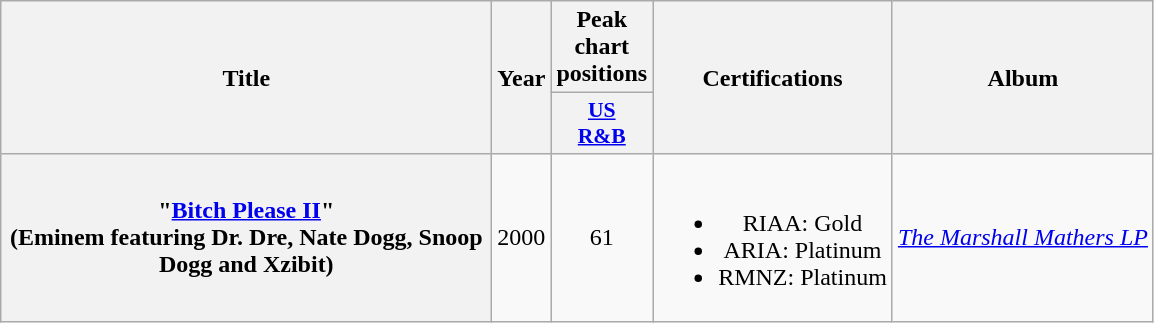<table class="wikitable plainrowheaders" style="text-align:center;">
<tr>
<th scope="col" rowspan="2" style="width:20em;">Title</th>
<th scope="col" rowspan="2">Year</th>
<th scope="col" colspan="1">Peak chart positions</th>
<th scope="col" rowspan="2">Certifications</th>
<th scope="col" rowspan="2">Album</th>
</tr>
<tr>
<th style="width:3em;font-size:90%;"><a href='#'>US<br>R&B</a><br></th>
</tr>
<tr>
<th scope="row">"<a href='#'>Bitch Please II</a>"<br><span>(Eminem featuring Dr. Dre, Nate Dogg, Snoop Dogg and Xzibit)</span></th>
<td>2000</td>
<td>61</td>
<td><br><ul><li>RIAA: Gold</li><li>ARIA: Platinum</li><li>RMNZ: Platinum</li></ul></td>
<td><em><a href='#'>The Marshall Mathers LP</a></em></td>
</tr>
</table>
